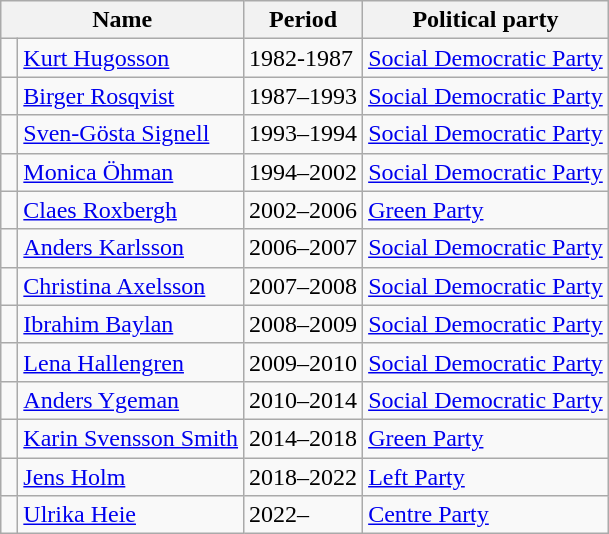<table class="wikitable">
<tr>
<th colspan="2">Name</th>
<th>Period</th>
<th>Political party</th>
</tr>
<tr>
<td bgcolor=> </td>
<td><a href='#'>Kurt Hugosson</a></td>
<td>1982-1987</td>
<td><a href='#'>Social Democratic Party</a></td>
</tr>
<tr>
<td bgcolor=> </td>
<td><a href='#'>Birger Rosqvist</a></td>
<td>1987–1993</td>
<td><a href='#'>Social Democratic Party</a></td>
</tr>
<tr>
<td bgcolor=> </td>
<td><a href='#'>Sven-Gösta Signell</a></td>
<td>1993–1994</td>
<td><a href='#'>Social Democratic Party</a></td>
</tr>
<tr>
<td bgcolor=> </td>
<td><a href='#'>Monica Öhman</a></td>
<td>1994–2002</td>
<td><a href='#'>Social Democratic Party</a></td>
</tr>
<tr>
<td bgcolor=> </td>
<td><a href='#'>Claes Roxbergh</a></td>
<td>2002–2006</td>
<td><a href='#'>Green Party</a></td>
</tr>
<tr>
<td bgcolor=> </td>
<td><a href='#'>Anders Karlsson</a></td>
<td>2006–2007</td>
<td><a href='#'>Social Democratic Party</a></td>
</tr>
<tr>
<td bgcolor=> </td>
<td><a href='#'>Christina Axelsson</a></td>
<td>2007–2008</td>
<td><a href='#'>Social Democratic Party</a></td>
</tr>
<tr>
<td bgcolor=> </td>
<td><a href='#'>Ibrahim Baylan</a></td>
<td>2008–2009</td>
<td><a href='#'>Social Democratic Party</a></td>
</tr>
<tr>
<td bgcolor=> </td>
<td><a href='#'>Lena Hallengren</a></td>
<td>2009–2010</td>
<td><a href='#'>Social Democratic Party</a></td>
</tr>
<tr>
<td bgcolor=> </td>
<td><a href='#'>Anders Ygeman</a></td>
<td>2010–2014</td>
<td><a href='#'>Social Democratic Party</a></td>
</tr>
<tr>
<td bgcolor=> </td>
<td><a href='#'>Karin Svensson Smith</a></td>
<td>2014–2018</td>
<td><a href='#'>Green Party</a></td>
</tr>
<tr>
<td bgcolor=> </td>
<td><a href='#'>Jens Holm</a></td>
<td>2018–2022</td>
<td><a href='#'>Left Party</a></td>
</tr>
<tr>
<td bgcolor=> </td>
<td><a href='#'>Ulrika Heie</a></td>
<td>2022–</td>
<td><a href='#'>Centre Party</a></td>
</tr>
</table>
